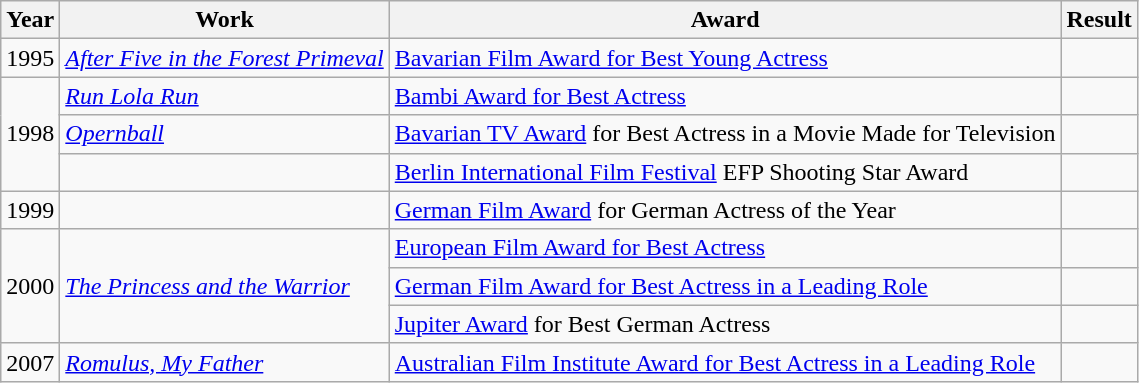<table class="wikitable">
<tr>
<th>Year</th>
<th>Work</th>
<th>Award</th>
<th>Result</th>
</tr>
<tr>
<td>1995</td>
<td><em><a href='#'>After Five in the Forest Primeval</a></em></td>
<td><a href='#'>Bavarian Film Award for Best Young Actress</a></td>
<td></td>
</tr>
<tr>
<td rowspan="3">1998</td>
<td><em><a href='#'>Run Lola Run</a></em></td>
<td><a href='#'>Bambi Award for Best Actress</a></td>
<td></td>
</tr>
<tr>
<td><em><a href='#'>Opernball</a></em></td>
<td><a href='#'>Bavarian TV Award</a> for Best Actress in a Movie Made for Television</td>
<td></td>
</tr>
<tr>
<td></td>
<td><a href='#'>Berlin International Film Festival</a> EFP Shooting Star Award</td>
<td></td>
</tr>
<tr>
<td>1999</td>
<td></td>
<td><a href='#'>German Film Award</a> for German Actress of the Year</td>
<td></td>
</tr>
<tr>
<td rowspan="3">2000</td>
<td rowspan="3"><em><a href='#'>The Princess and the Warrior</a></em></td>
<td><a href='#'>European Film Award for Best Actress</a></td>
<td></td>
</tr>
<tr>
<td><a href='#'>German Film Award for Best Actress in a Leading Role</a></td>
<td></td>
</tr>
<tr>
<td><a href='#'>Jupiter Award</a> for Best German Actress</td>
<td></td>
</tr>
<tr>
<td>2007</td>
<td><em><a href='#'>Romulus, My Father</a></em></td>
<td><a href='#'>Australian Film Institute Award for Best Actress in a Leading Role</a></td>
<td></td>
</tr>
</table>
